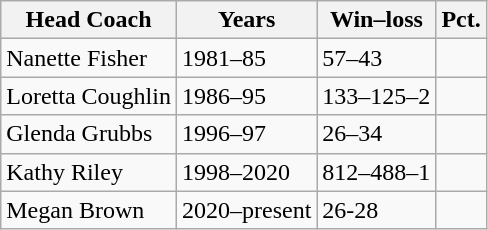<table class="wikitable sortable">
<tr>
<th>Head Coach</th>
<th data-sort-type="number">Years</th>
<th data-sort-type="number">Win–loss</th>
<th data-sort-type="number">Pct.</th>
</tr>
<tr>
<td>Nanette Fisher</td>
<td>1981–85</td>
<td>57–43</td>
<td></td>
</tr>
<tr>
<td>Loretta Coughlin</td>
<td>1986–95</td>
<td>133–125–2</td>
<td></td>
</tr>
<tr>
<td>Glenda Grubbs</td>
<td>1996–97</td>
<td>26–34</td>
<td></td>
</tr>
<tr>
<td>Kathy Riley</td>
<td>1998–2020</td>
<td>812–488–1</td>
<td></td>
</tr>
<tr>
<td>Megan Brown</td>
<td>2020–present</td>
<td>26-28</td>
<td></td>
</tr>
</table>
